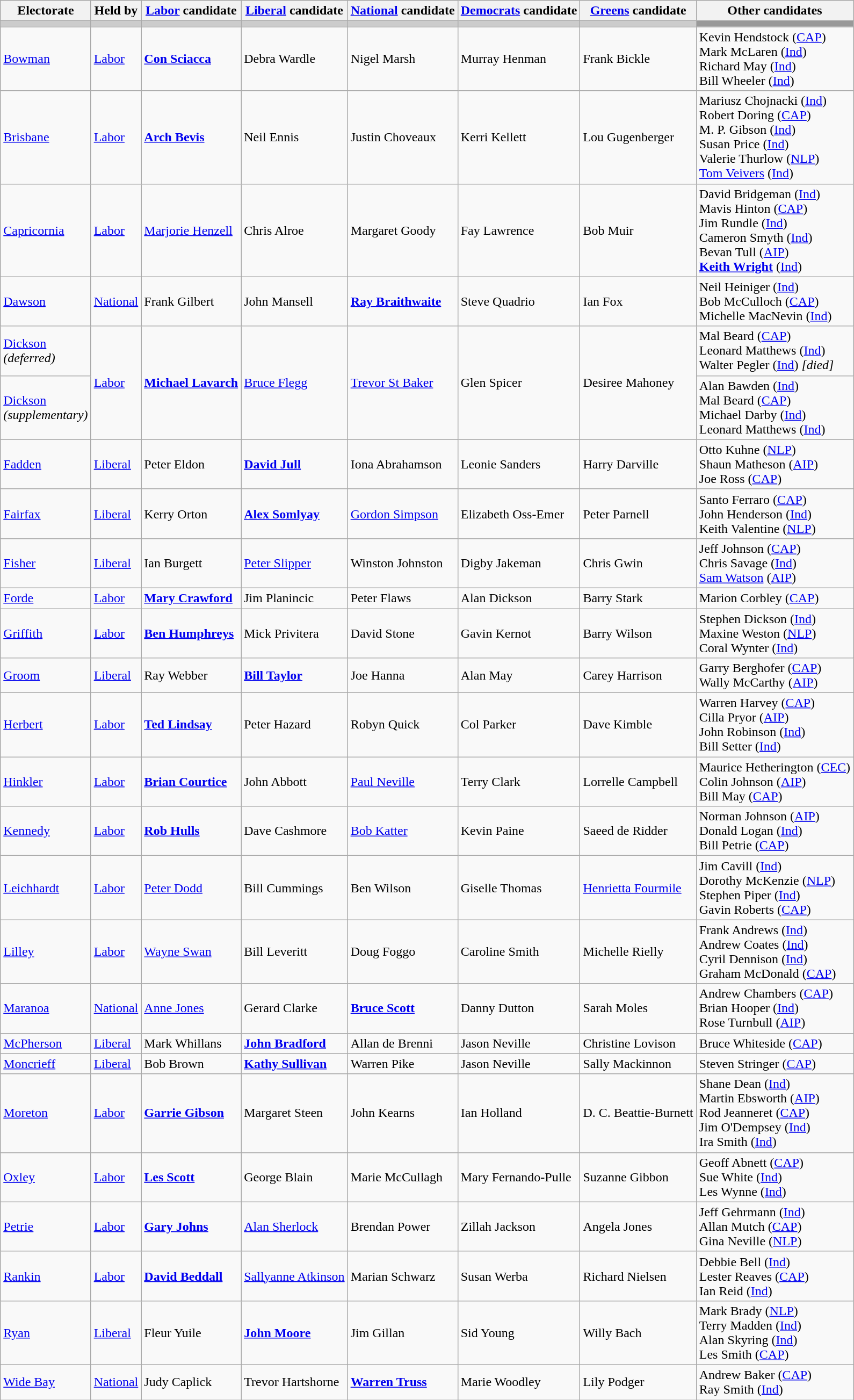<table class="wikitable">
<tr>
<th>Electorate</th>
<th>Held by</th>
<th><a href='#'>Labor</a> candidate</th>
<th><a href='#'>Liberal</a> candidate</th>
<th><a href='#'>National</a> candidate</th>
<th><a href='#'>Democrats</a> candidate</th>
<th><a href='#'>Greens</a> candidate</th>
<th>Other candidates</th>
</tr>
<tr bgcolor="#cccccc">
<td></td>
<td></td>
<td></td>
<td></td>
<td></td>
<td></td>
<td></td>
<td bgcolor="#999999"></td>
</tr>
<tr>
<td><a href='#'>Bowman</a></td>
<td><a href='#'>Labor</a></td>
<td><strong><a href='#'>Con Sciacca</a></strong></td>
<td>Debra Wardle</td>
<td>Nigel Marsh</td>
<td>Murray Henman</td>
<td>Frank Bickle</td>
<td>Kevin Hendstock (<a href='#'>CAP</a>)<br>Mark McLaren (<a href='#'>Ind</a>)<br>Richard May (<a href='#'>Ind</a>)<br>Bill Wheeler (<a href='#'>Ind</a>)</td>
</tr>
<tr>
<td><a href='#'>Brisbane</a></td>
<td><a href='#'>Labor</a></td>
<td><strong><a href='#'>Arch Bevis</a></strong></td>
<td>Neil Ennis</td>
<td>Justin Choveaux</td>
<td>Kerri Kellett</td>
<td>Lou Gugenberger</td>
<td>Mariusz Chojnacki (<a href='#'>Ind</a>)<br>Robert Doring (<a href='#'>CAP</a>)<br>M. P. Gibson (<a href='#'>Ind</a>)<br>Susan Price (<a href='#'>Ind</a>)<br>Valerie Thurlow (<a href='#'>NLP</a>)<br><a href='#'>Tom Veivers</a> (<a href='#'>Ind</a>)</td>
</tr>
<tr>
<td><a href='#'>Capricornia</a></td>
<td><a href='#'>Labor</a></td>
<td><a href='#'>Marjorie Henzell</a></td>
<td>Chris Alroe</td>
<td>Margaret Goody</td>
<td>Fay Lawrence</td>
<td>Bob Muir</td>
<td>David Bridgeman (<a href='#'>Ind</a>)<br>Mavis Hinton (<a href='#'>CAP</a>)<br>Jim Rundle (<a href='#'>Ind</a>)<br>Cameron Smyth (<a href='#'>Ind</a>)<br>Bevan Tull (<a href='#'>AIP</a>)<br><strong><a href='#'>Keith Wright</a></strong> (<a href='#'>Ind</a>)</td>
</tr>
<tr>
<td><a href='#'>Dawson</a></td>
<td><a href='#'>National</a></td>
<td>Frank Gilbert</td>
<td>John Mansell</td>
<td><strong><a href='#'>Ray Braithwaite</a></strong></td>
<td>Steve Quadrio</td>
<td>Ian Fox</td>
<td>Neil Heiniger (<a href='#'>Ind</a>)<br>Bob McCulloch (<a href='#'>CAP</a>)<br>Michelle MacNevin (<a href='#'>Ind</a>)</td>
</tr>
<tr>
<td><a href='#'>Dickson</a><br><em>(deferred)</em></td>
<td rowspan="2"><a href='#'>Labor</a></td>
<td rowspan="2" ><strong><a href='#'>Michael Lavarch</a></strong></td>
<td rowspan="2"><a href='#'>Bruce Flegg</a></td>
<td rowspan="2"><a href='#'>Trevor St Baker</a></td>
<td rowspan="2">Glen Spicer</td>
<td rowspan="2">Desiree Mahoney</td>
<td>Mal Beard (<a href='#'>CAP</a>)<br>Leonard Matthews (<a href='#'>Ind</a>)<br>Walter Pegler (<a href='#'>Ind</a>) <em>[died]</em></td>
</tr>
<tr>
<td><a href='#'>Dickson</a><br><em>(supplementary)</em></td>
<td>Alan Bawden (<a href='#'>Ind</a>)<br>Mal Beard (<a href='#'>CAP</a>)<br>Michael Darby (<a href='#'>Ind</a>)<br>Leonard Matthews (<a href='#'>Ind</a>)</td>
</tr>
<tr>
<td><a href='#'>Fadden</a></td>
<td><a href='#'>Liberal</a></td>
<td>Peter Eldon</td>
<td><strong><a href='#'>David Jull</a></strong></td>
<td>Iona Abrahamson</td>
<td>Leonie Sanders</td>
<td>Harry Darville</td>
<td>Otto Kuhne (<a href='#'>NLP</a>)<br>Shaun Matheson (<a href='#'>AIP</a>)<br>Joe Ross (<a href='#'>CAP</a>)</td>
</tr>
<tr>
<td><a href='#'>Fairfax</a></td>
<td><a href='#'>Liberal</a></td>
<td>Kerry Orton</td>
<td><strong><a href='#'>Alex Somlyay</a></strong></td>
<td><a href='#'>Gordon Simpson</a></td>
<td>Elizabeth Oss-Emer</td>
<td>Peter Parnell</td>
<td>Santo Ferraro (<a href='#'>CAP</a>)<br>John Henderson (<a href='#'>Ind</a>)<br>Keith Valentine (<a href='#'>NLP</a>)</td>
</tr>
<tr>
<td><a href='#'>Fisher</a></td>
<td><a href='#'>Liberal</a></td>
<td>Ian Burgett</td>
<td><a href='#'>Peter Slipper</a></td>
<td>Winston Johnston</td>
<td>Digby Jakeman</td>
<td>Chris Gwin</td>
<td>Jeff Johnson (<a href='#'>CAP</a>)<br>Chris Savage (<a href='#'>Ind</a>)<br><a href='#'>Sam Watson</a> (<a href='#'>AIP</a>)</td>
</tr>
<tr>
<td><a href='#'>Forde</a></td>
<td><a href='#'>Labor</a></td>
<td><strong><a href='#'>Mary Crawford</a></strong></td>
<td>Jim Planincic</td>
<td>Peter Flaws</td>
<td>Alan Dickson</td>
<td>Barry Stark</td>
<td>Marion Corbley (<a href='#'>CAP</a>)</td>
</tr>
<tr>
<td><a href='#'>Griffith</a></td>
<td><a href='#'>Labor</a></td>
<td><strong><a href='#'>Ben Humphreys</a></strong></td>
<td>Mick Privitera</td>
<td>David Stone</td>
<td>Gavin Kernot</td>
<td>Barry Wilson</td>
<td>Stephen Dickson (<a href='#'>Ind</a>)<br>Maxine Weston (<a href='#'>NLP</a>)<br>Coral Wynter (<a href='#'>Ind</a>)</td>
</tr>
<tr>
<td><a href='#'>Groom</a></td>
<td><a href='#'>Liberal</a></td>
<td>Ray Webber</td>
<td><strong><a href='#'>Bill Taylor</a></strong></td>
<td>Joe Hanna</td>
<td>Alan May</td>
<td>Carey Harrison</td>
<td>Garry Berghofer (<a href='#'>CAP</a>)<br>Wally McCarthy (<a href='#'>AIP</a>)</td>
</tr>
<tr>
<td><a href='#'>Herbert</a></td>
<td><a href='#'>Labor</a></td>
<td><strong><a href='#'>Ted Lindsay</a></strong></td>
<td>Peter Hazard</td>
<td>Robyn Quick</td>
<td>Col Parker</td>
<td>Dave Kimble</td>
<td>Warren Harvey (<a href='#'>CAP</a>)<br>Cilla Pryor (<a href='#'>AIP</a>)<br>John Robinson (<a href='#'>Ind</a>)<br>Bill Setter (<a href='#'>Ind</a>)</td>
</tr>
<tr>
<td><a href='#'>Hinkler</a></td>
<td><a href='#'>Labor</a></td>
<td><strong><a href='#'>Brian Courtice</a></strong></td>
<td>John Abbott</td>
<td><a href='#'>Paul Neville</a></td>
<td>Terry Clark</td>
<td>Lorrelle Campbell</td>
<td>Maurice Hetherington (<a href='#'>CEC</a>)<br>Colin Johnson (<a href='#'>AIP</a>)<br>Bill May (<a href='#'>CAP</a>)</td>
</tr>
<tr>
<td><a href='#'>Kennedy</a></td>
<td><a href='#'>Labor</a></td>
<td><strong><a href='#'>Rob Hulls</a></strong></td>
<td>Dave Cashmore</td>
<td><a href='#'>Bob Katter</a></td>
<td>Kevin Paine</td>
<td>Saeed de Ridder</td>
<td>Norman Johnson (<a href='#'>AIP</a>)<br>Donald Logan (<a href='#'>Ind</a>)<br>Bill Petrie (<a href='#'>CAP</a>)</td>
</tr>
<tr>
<td><a href='#'>Leichhardt</a></td>
<td><a href='#'>Labor</a></td>
<td><a href='#'>Peter Dodd</a></td>
<td>Bill Cummings</td>
<td>Ben Wilson</td>
<td>Giselle Thomas</td>
<td><a href='#'>Henrietta Fourmile</a></td>
<td>Jim Cavill (<a href='#'>Ind</a>)<br>Dorothy McKenzie (<a href='#'>NLP</a>)<br>Stephen Piper (<a href='#'>Ind</a>)<br>Gavin Roberts (<a href='#'>CAP</a>)</td>
</tr>
<tr>
<td><a href='#'>Lilley</a></td>
<td><a href='#'>Labor</a></td>
<td><a href='#'>Wayne Swan</a></td>
<td>Bill Leveritt</td>
<td>Doug Foggo</td>
<td>Caroline Smith</td>
<td>Michelle Rielly</td>
<td>Frank Andrews (<a href='#'>Ind</a>)<br>Andrew Coates (<a href='#'>Ind</a>)<br>Cyril Dennison (<a href='#'>Ind</a>)<br>Graham McDonald (<a href='#'>CAP</a>)</td>
</tr>
<tr>
<td><a href='#'>Maranoa</a></td>
<td><a href='#'>National</a></td>
<td><a href='#'>Anne Jones</a></td>
<td>Gerard Clarke</td>
<td><strong><a href='#'>Bruce Scott</a></strong></td>
<td>Danny Dutton</td>
<td>Sarah Moles</td>
<td>Andrew Chambers (<a href='#'>CAP</a>)<br>Brian Hooper (<a href='#'>Ind</a>)<br>Rose Turnbull (<a href='#'>AIP</a>)</td>
</tr>
<tr>
<td><a href='#'>McPherson</a></td>
<td><a href='#'>Liberal</a></td>
<td>Mark Whillans</td>
<td><strong><a href='#'>John Bradford</a></strong></td>
<td>Allan de Brenni</td>
<td>Jason Neville</td>
<td>Christine Lovison</td>
<td>Bruce Whiteside (<a href='#'>CAP</a>)</td>
</tr>
<tr>
<td><a href='#'>Moncrieff</a></td>
<td><a href='#'>Liberal</a></td>
<td>Bob Brown</td>
<td><strong><a href='#'>Kathy Sullivan</a></strong></td>
<td>Warren Pike</td>
<td>Jason Neville</td>
<td>Sally Mackinnon</td>
<td>Steven Stringer (<a href='#'>CAP</a>)</td>
</tr>
<tr>
<td><a href='#'>Moreton</a></td>
<td><a href='#'>Labor</a></td>
<td><strong><a href='#'>Garrie Gibson</a></strong></td>
<td>Margaret Steen</td>
<td>John Kearns</td>
<td>Ian Holland</td>
<td>D. C. Beattie-Burnett</td>
<td>Shane Dean (<a href='#'>Ind</a>)<br>Martin Ebsworth (<a href='#'>AIP</a>)<br>Rod Jeanneret (<a href='#'>CAP</a>)<br>Jim O'Dempsey (<a href='#'>Ind</a>)<br>Ira Smith (<a href='#'>Ind</a>)</td>
</tr>
<tr>
<td><a href='#'>Oxley</a></td>
<td><a href='#'>Labor</a></td>
<td><strong><a href='#'>Les Scott</a></strong></td>
<td>George Blain</td>
<td>Marie McCullagh</td>
<td>Mary Fernando-Pulle</td>
<td>Suzanne Gibbon</td>
<td>Geoff Abnett (<a href='#'>CAP</a>)<br>Sue White (<a href='#'>Ind</a>)<br>Les Wynne (<a href='#'>Ind</a>)</td>
</tr>
<tr>
<td><a href='#'>Petrie</a></td>
<td><a href='#'>Labor</a></td>
<td><strong><a href='#'>Gary Johns</a></strong></td>
<td><a href='#'>Alan Sherlock</a></td>
<td>Brendan Power</td>
<td>Zillah Jackson</td>
<td>Angela Jones</td>
<td>Jeff Gehrmann (<a href='#'>Ind</a>)<br>Allan Mutch (<a href='#'>CAP</a>)<br>Gina Neville (<a href='#'>NLP</a>)</td>
</tr>
<tr>
<td><a href='#'>Rankin</a></td>
<td><a href='#'>Labor</a></td>
<td><strong><a href='#'>David Beddall</a></strong></td>
<td><a href='#'>Sallyanne Atkinson</a></td>
<td>Marian Schwarz</td>
<td>Susan Werba</td>
<td>Richard Nielsen</td>
<td>Debbie Bell (<a href='#'>Ind</a>)<br>Lester Reaves (<a href='#'>CAP</a>)<br>Ian Reid (<a href='#'>Ind</a>)</td>
</tr>
<tr>
<td><a href='#'>Ryan</a></td>
<td><a href='#'>Liberal</a></td>
<td>Fleur Yuile</td>
<td><strong><a href='#'>John Moore</a></strong></td>
<td>Jim Gillan</td>
<td>Sid Young</td>
<td>Willy Bach</td>
<td>Mark Brady (<a href='#'>NLP</a>)<br>Terry Madden (<a href='#'>Ind</a>)<br>Alan Skyring (<a href='#'>Ind</a>)<br>Les Smith (<a href='#'>CAP</a>)</td>
</tr>
<tr>
<td><a href='#'>Wide Bay</a></td>
<td><a href='#'>National</a></td>
<td>Judy Caplick</td>
<td>Trevor Hartshorne</td>
<td><strong><a href='#'>Warren Truss</a></strong></td>
<td>Marie Woodley</td>
<td>Lily Podger</td>
<td>Andrew Baker (<a href='#'>CAP</a>)<br>Ray Smith (<a href='#'>Ind</a>)</td>
</tr>
</table>
